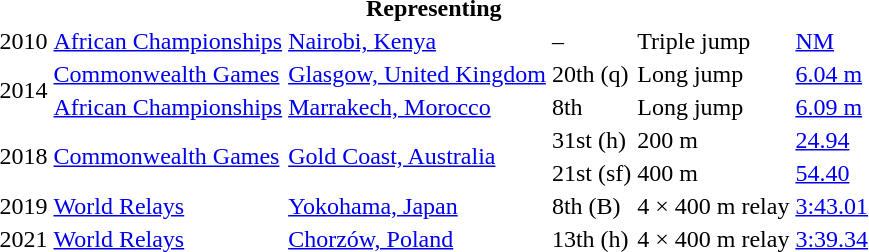<table>
<tr>
<th colspan="6">Representing </th>
</tr>
<tr>
<td>2010</td>
<td><a href='#'>African Championships</a></td>
<td><a href='#'>Nairobi, Kenya</a></td>
<td>–</td>
<td>Triple jump</td>
<td><a href='#'>NM</a></td>
</tr>
<tr>
<td rowspan=2>2014</td>
<td><a href='#'>Commonwealth Games</a></td>
<td><a href='#'>Glasgow, United Kingdom</a></td>
<td>20th (q)</td>
<td>Long jump</td>
<td><a href='#'>6.04 m</a></td>
</tr>
<tr>
<td><a href='#'>African Championships</a></td>
<td><a href='#'>Marrakech, Morocco</a></td>
<td>8th</td>
<td>Long jump</td>
<td><a href='#'>6.09 m</a></td>
</tr>
<tr>
<td rowspan=2>2018</td>
<td rowspan=2><a href='#'>Commonwealth Games</a></td>
<td rowspan=2><a href='#'>Gold Coast, Australia</a></td>
<td>31st (h)</td>
<td>200 m</td>
<td><a href='#'>24.94</a></td>
</tr>
<tr>
<td>21st (sf)</td>
<td>400 m</td>
<td><a href='#'>54.40</a></td>
</tr>
<tr>
<td>2019</td>
<td><a href='#'>World Relays</a></td>
<td><a href='#'>Yokohama, Japan</a></td>
<td>8th (B)</td>
<td>4 × 400 m relay</td>
<td><a href='#'>3:43.01</a></td>
</tr>
<tr>
<td>2021</td>
<td><a href='#'>World Relays</a></td>
<td><a href='#'>Chorzów, Poland</a></td>
<td>13th (h)</td>
<td>4 × 400 m relay</td>
<td><a href='#'>3:39.34</a></td>
</tr>
</table>
